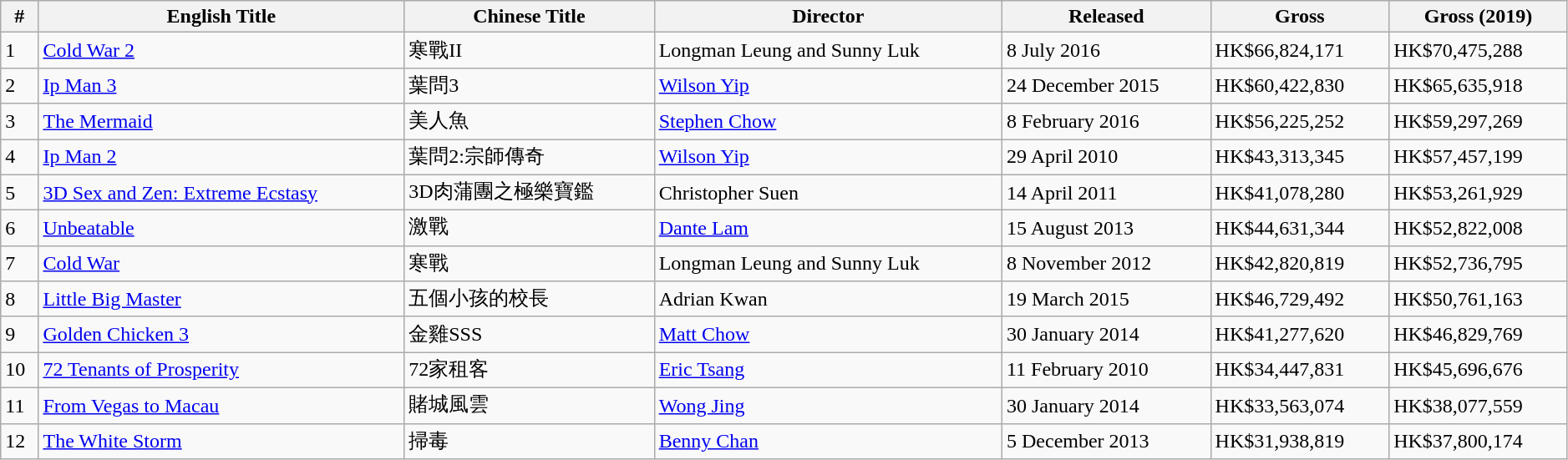<table class="wikitable sortable" width=99%>
<tr>
<th>#</th>
<th>English Title</th>
<th>Chinese Title</th>
<th>Director</th>
<th>Released</th>
<th>Gross</th>
<th>Gross (2019)</th>
</tr>
<tr>
<td>1</td>
<td><a href='#'>Cold War 2</a></td>
<td>寒戰II</td>
<td>Longman Leung and Sunny Luk</td>
<td>8 July 2016</td>
<td>HK$66,824,171</td>
<td>HK$70,475,288</td>
</tr>
<tr>
<td>2</td>
<td><a href='#'>Ip Man 3</a></td>
<td>葉問3</td>
<td><a href='#'>Wilson Yip</a></td>
<td>24 December 2015</td>
<td>HK$60,422,830</td>
<td>HK$65,635,918</td>
</tr>
<tr>
<td>3</td>
<td><a href='#'>The Mermaid</a></td>
<td>美人魚</td>
<td><a href='#'>Stephen Chow</a></td>
<td>8 February 2016</td>
<td>HK$56,225,252</td>
<td>HK$59,297,269</td>
</tr>
<tr>
<td>4</td>
<td><a href='#'>Ip Man 2</a></td>
<td>葉問2:宗師傳奇</td>
<td><a href='#'>Wilson Yip</a></td>
<td>29 April 2010</td>
<td>HK$43,313,345</td>
<td>HK$57,457,199</td>
</tr>
<tr>
<td>5</td>
<td><a href='#'>3D Sex and Zen: Extreme Ecstasy</a></td>
<td>3D肉蒲團之極樂寶鑑</td>
<td>Christopher Suen</td>
<td>14 April 2011</td>
<td>HK$41,078,280</td>
<td>HK$53,261,929</td>
</tr>
<tr>
<td>6</td>
<td><a href='#'>Unbeatable</a></td>
<td>激戰</td>
<td><a href='#'>Dante Lam</a></td>
<td>15 August 2013</td>
<td>HK$44,631,344</td>
<td>HK$52,822,008</td>
</tr>
<tr>
<td>7</td>
<td><a href='#'>Cold War</a></td>
<td>寒戰</td>
<td>Longman Leung and Sunny Luk</td>
<td>8 November 2012</td>
<td>HK$42,820,819</td>
<td>HK$52,736,795</td>
</tr>
<tr>
<td>8</td>
<td><a href='#'>Little Big Master</a></td>
<td>五個小孩的校長</td>
<td>Adrian Kwan</td>
<td>19 March 2015</td>
<td>HK$46,729,492</td>
<td>HK$50,761,163</td>
</tr>
<tr>
<td>9</td>
<td><a href='#'>Golden Chicken 3</a></td>
<td>金雞SSS</td>
<td><a href='#'>Matt Chow</a></td>
<td>30 January 2014</td>
<td>HK$41,277,620</td>
<td>HK$46,829,769</td>
</tr>
<tr>
<td>10</td>
<td><a href='#'>72 Tenants of Prosperity</a></td>
<td>72家租客</td>
<td><a href='#'>Eric Tsang</a></td>
<td>11 February 2010</td>
<td>HK$34,447,831</td>
<td>HK$45,696,676</td>
</tr>
<tr>
<td>11</td>
<td><a href='#'>From Vegas to Macau</a></td>
<td>賭城風雲</td>
<td><a href='#'>Wong Jing</a></td>
<td>30 January 2014</td>
<td>HK$33,563,074</td>
<td>HK$38,077,559</td>
</tr>
<tr>
<td>12</td>
<td><a href='#'>The White Storm</a></td>
<td>掃毒</td>
<td><a href='#'>Benny Chan</a></td>
<td>5 December 2013</td>
<td>HK$31,938,819</td>
<td>HK$37,800,174</td>
</tr>
</table>
